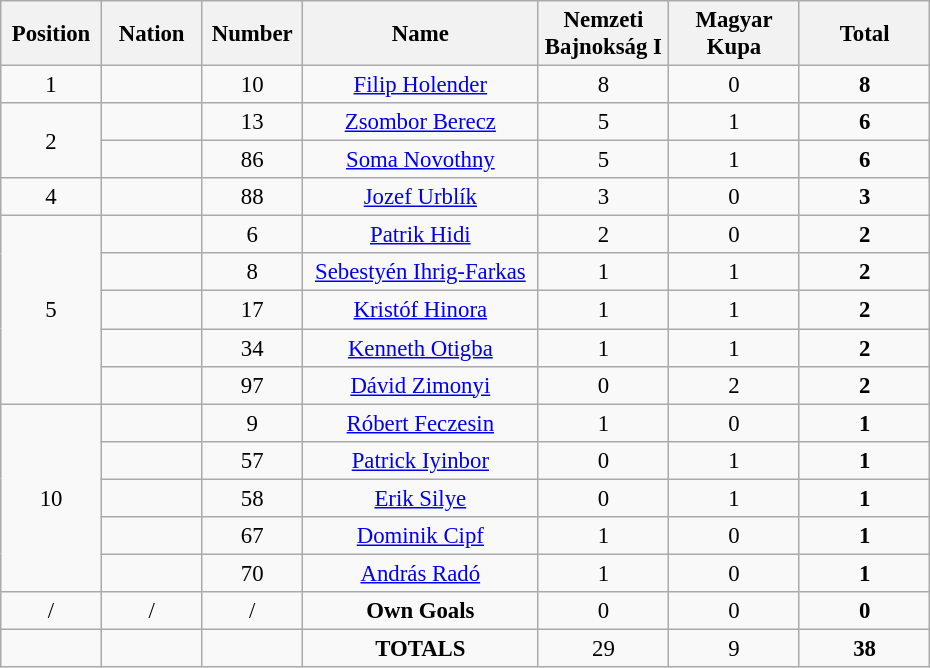<table class="wikitable" style="font-size: 95%; text-align: center;">
<tr>
<th width=60>Position</th>
<th width=60>Nation</th>
<th width=60>Number</th>
<th width=150>Name</th>
<th width=80>Nemzeti Bajnokság I</th>
<th width=80>Magyar Kupa</th>
<th width=80>Total</th>
</tr>
<tr>
<td>1</td>
<td></td>
<td>10</td>
<td><a href='#'>Filip Holender</a></td>
<td>8</td>
<td>0</td>
<td><strong>8</strong></td>
</tr>
<tr>
<td rowspan="2">2</td>
<td></td>
<td>13</td>
<td><a href='#'>Zsombor Berecz</a></td>
<td>5</td>
<td>1</td>
<td><strong>6</strong></td>
</tr>
<tr>
<td></td>
<td>86</td>
<td><a href='#'>Soma Novothny</a></td>
<td>5</td>
<td>1</td>
<td><strong>6</strong></td>
</tr>
<tr>
<td>4</td>
<td></td>
<td>88</td>
<td><a href='#'>Jozef Urblík</a></td>
<td>3</td>
<td>0</td>
<td><strong>3</strong></td>
</tr>
<tr>
<td rowspan="5">5</td>
<td></td>
<td>6</td>
<td><a href='#'>Patrik Hidi</a></td>
<td>2</td>
<td>0</td>
<td><strong>2</strong></td>
</tr>
<tr>
<td></td>
<td>8</td>
<td><a href='#'>Sebestyén Ihrig-Farkas</a></td>
<td>1</td>
<td>1</td>
<td><strong>2</strong></td>
</tr>
<tr>
<td></td>
<td>17</td>
<td><a href='#'>Kristóf Hinora</a></td>
<td>1</td>
<td>1</td>
<td><strong>2</strong></td>
</tr>
<tr>
<td></td>
<td>34</td>
<td><a href='#'>Kenneth Otigba</a></td>
<td>1</td>
<td>1</td>
<td><strong>2</strong></td>
</tr>
<tr>
<td></td>
<td>97</td>
<td><a href='#'>Dávid Zimonyi</a></td>
<td>0</td>
<td>2</td>
<td><strong>2</strong></td>
</tr>
<tr>
<td rowspan="5">10</td>
<td></td>
<td>9</td>
<td><a href='#'>Róbert Feczesin</a></td>
<td>1</td>
<td>0</td>
<td><strong>1</strong></td>
</tr>
<tr>
<td></td>
<td>57</td>
<td><a href='#'>Patrick Iyinbor</a></td>
<td>0</td>
<td>1</td>
<td><strong>1</strong></td>
</tr>
<tr>
<td></td>
<td>58</td>
<td><a href='#'>Erik Silye</a></td>
<td>0</td>
<td>1</td>
<td><strong>1</strong></td>
</tr>
<tr>
<td></td>
<td>67</td>
<td><a href='#'>Dominik Cipf</a></td>
<td>1</td>
<td>0</td>
<td><strong>1</strong></td>
</tr>
<tr>
<td></td>
<td>70</td>
<td><a href='#'>András Radó</a></td>
<td>1</td>
<td>0</td>
<td><strong>1</strong></td>
</tr>
<tr>
<td>/</td>
<td>/</td>
<td>/</td>
<td><strong>Own Goals</strong></td>
<td>0</td>
<td>0</td>
<td><strong>0</strong></td>
</tr>
<tr>
<td></td>
<td></td>
<td></td>
<td><strong>TOTALS</strong></td>
<td>29</td>
<td>9</td>
<td><strong>38</strong></td>
</tr>
</table>
